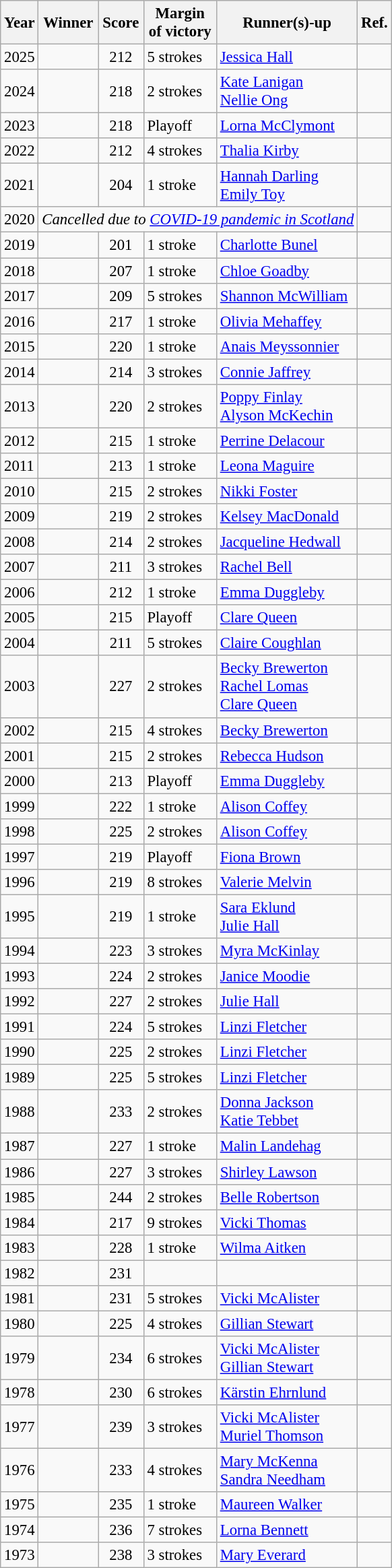<table class="wikitable sortable" style="font-size: 95%;">
<tr>
<th>Year</th>
<th>Winner</th>
<th>Score</th>
<th>Margin<br>of victory</th>
<th>Runner(s)-up</th>
<th>Ref.</th>
</tr>
<tr>
<td>2025</td>
<td> </td>
<td align=center>212</td>
<td>5 strokes</td>
<td> <a href='#'>Jessica Hall</a></td>
<td></td>
</tr>
<tr>
<td>2024</td>
<td> </td>
<td align=center>218</td>
<td>2 strokes</td>
<td> <a href='#'>Kate Lanigan</a><br> <a href='#'>Nellie Ong</a></td>
<td></td>
</tr>
<tr>
<td>2023</td>
<td> </td>
<td align=center>218</td>
<td>Playoff</td>
<td> <a href='#'>Lorna McClymont</a></td>
<td></td>
</tr>
<tr>
<td>2022</td>
<td> </td>
<td align=center>212</td>
<td>4 strokes</td>
<td> <a href='#'>Thalia Kirby</a></td>
<td></td>
</tr>
<tr>
<td>2021</td>
<td> </td>
<td align=center>204</td>
<td>1 stroke</td>
<td> <a href='#'>Hannah Darling</a><br> <a href='#'>Emily Toy</a></td>
<td></td>
</tr>
<tr>
<td>2020</td>
<td colspan=4 align=center><em>Cancelled due to <a href='#'>COVID-19 pandemic in Scotland</a></em></td>
</tr>
<tr>
<td>2019</td>
<td> </td>
<td align=center>201</td>
<td>1 stroke</td>
<td> <a href='#'>Charlotte Bunel</a></td>
<td></td>
</tr>
<tr>
<td>2018</td>
<td> </td>
<td align=center>207</td>
<td>1 stroke</td>
<td> <a href='#'>Chloe Goadby</a></td>
<td></td>
</tr>
<tr>
<td>2017</td>
<td> </td>
<td align=center>209</td>
<td>5 strokes</td>
<td> <a href='#'>Shannon McWilliam</a></td>
<td></td>
</tr>
<tr>
<td>2016</td>
<td> </td>
<td align=center>217</td>
<td>1 stroke</td>
<td> <a href='#'>Olivia Mehaffey</a></td>
<td></td>
</tr>
<tr>
<td>2015</td>
<td> </td>
<td align=center>220</td>
<td>1 stroke</td>
<td> <a href='#'>Anais Meyssonnier</a></td>
<td></td>
</tr>
<tr>
<td>2014</td>
<td> </td>
<td align=center>214</td>
<td>3 strokes</td>
<td> <a href='#'>Connie Jaffrey</a></td>
<td></td>
</tr>
<tr>
<td>2013</td>
<td> </td>
<td align=center>220</td>
<td>2 strokes</td>
<td> <a href='#'>Poppy Finlay</a><br> <a href='#'>Alyson McKechin</a></td>
<td></td>
</tr>
<tr>
<td>2012</td>
<td> </td>
<td align=center>215</td>
<td>1 stroke</td>
<td> <a href='#'>Perrine Delacour</a></td>
<td></td>
</tr>
<tr>
<td>2011</td>
<td> </td>
<td align=center>213</td>
<td>1 stroke</td>
<td> <a href='#'>Leona Maguire</a></td>
<td></td>
</tr>
<tr>
<td>2010</td>
<td> </td>
<td align=center>215</td>
<td>2 strokes</td>
<td> <a href='#'>Nikki Foster</a></td>
<td></td>
</tr>
<tr>
<td>2009</td>
<td> </td>
<td align=center>219</td>
<td>2 strokes</td>
<td> <a href='#'>Kelsey MacDonald</a></td>
<td></td>
</tr>
<tr>
<td>2008</td>
<td> </td>
<td align=center>214</td>
<td>2 strokes</td>
<td> <a href='#'>Jacqueline Hedwall</a></td>
<td></td>
</tr>
<tr>
<td>2007</td>
<td> </td>
<td align=center>211</td>
<td>3 strokes</td>
<td> <a href='#'>Rachel Bell</a></td>
<td></td>
</tr>
<tr>
<td>2006</td>
<td> </td>
<td align=center>212</td>
<td>1 stroke</td>
<td> <a href='#'>Emma Duggleby</a></td>
<td></td>
</tr>
<tr>
<td>2005</td>
<td> </td>
<td align=center>215</td>
<td>Playoff</td>
<td> <a href='#'>Clare Queen</a></td>
<td></td>
</tr>
<tr>
<td>2004</td>
<td> </td>
<td align=center>211</td>
<td>5 strokes</td>
<td> <a href='#'>Claire Coughlan</a></td>
<td></td>
</tr>
<tr>
<td>2003</td>
<td> </td>
<td align=center>227</td>
<td>2 strokes</td>
<td> <a href='#'>Becky Brewerton</a><br> <a href='#'>Rachel Lomas</a><br> <a href='#'>Clare Queen</a></td>
<td></td>
</tr>
<tr>
<td>2002</td>
<td> </td>
<td align=center>215</td>
<td>4 strokes</td>
<td> <a href='#'>Becky Brewerton</a></td>
<td></td>
</tr>
<tr>
<td>2001</td>
<td> </td>
<td align=center>215</td>
<td>2 strokes</td>
<td> <a href='#'>Rebecca Hudson</a></td>
<td></td>
</tr>
<tr>
<td>2000</td>
<td> </td>
<td align=center>213</td>
<td>Playoff</td>
<td> <a href='#'>Emma Duggleby</a></td>
<td></td>
</tr>
<tr>
<td>1999</td>
<td> </td>
<td align=center>222</td>
<td>1 stroke</td>
<td> <a href='#'>Alison Coffey</a></td>
<td></td>
</tr>
<tr>
<td>1998</td>
<td> </td>
<td align=center>225</td>
<td>2 strokes</td>
<td> <a href='#'>Alison Coffey</a></td>
<td></td>
</tr>
<tr>
<td>1997</td>
<td> </td>
<td align=center>219</td>
<td>Playoff</td>
<td> <a href='#'>Fiona Brown</a></td>
<td></td>
</tr>
<tr>
<td>1996</td>
<td> </td>
<td align=center>219</td>
<td>8 strokes</td>
<td> <a href='#'>Valerie Melvin</a></td>
<td></td>
</tr>
<tr>
<td>1995</td>
<td> </td>
<td align=center>219</td>
<td>1 stroke</td>
<td> <a href='#'>Sara Eklund</a><br> <a href='#'>Julie Hall</a></td>
<td></td>
</tr>
<tr>
<td>1994</td>
<td> </td>
<td align=center>223</td>
<td>3 strokes</td>
<td> <a href='#'>Myra McKinlay</a></td>
<td></td>
</tr>
<tr>
<td>1993</td>
<td> </td>
<td align=center>224</td>
<td>2 strokes</td>
<td> <a href='#'>Janice Moodie</a></td>
<td></td>
</tr>
<tr>
<td>1992</td>
<td> </td>
<td align=center>227</td>
<td>2 strokes</td>
<td> <a href='#'>Julie Hall</a></td>
<td></td>
</tr>
<tr>
<td>1991</td>
<td> </td>
<td align=center>224</td>
<td>5 strokes</td>
<td> <a href='#'>Linzi Fletcher</a></td>
<td></td>
</tr>
<tr>
<td>1990</td>
<td> </td>
<td align=center>225</td>
<td>2 strokes</td>
<td> <a href='#'>Linzi Fletcher</a></td>
<td></td>
</tr>
<tr>
<td>1989</td>
<td> </td>
<td align=center>225</td>
<td>5 strokes</td>
<td> <a href='#'>Linzi Fletcher</a></td>
<td></td>
</tr>
<tr>
<td>1988</td>
<td> </td>
<td align=center>233</td>
<td>2 strokes</td>
<td> <a href='#'>Donna Jackson</a><br> <a href='#'>Katie Tebbet</a></td>
<td></td>
</tr>
<tr>
<td>1987</td>
<td> </td>
<td align=center>227</td>
<td>1 stroke</td>
<td> <a href='#'>Malin Landehag</a></td>
<td></td>
</tr>
<tr>
<td>1986</td>
<td> </td>
<td align=center>227</td>
<td>3 strokes</td>
<td> <a href='#'>Shirley Lawson</a></td>
<td></td>
</tr>
<tr>
<td>1985</td>
<td> </td>
<td align=center>244</td>
<td>2 strokes</td>
<td> <a href='#'>Belle Robertson</a></td>
<td></td>
</tr>
<tr>
<td>1984</td>
<td> </td>
<td align=center>217</td>
<td>9 strokes</td>
<td> <a href='#'>Vicki Thomas</a></td>
<td></td>
</tr>
<tr>
<td>1983</td>
<td> </td>
<td align=center>228</td>
<td>1 stroke</td>
<td> <a href='#'>Wilma Aitken</a></td>
<td></td>
</tr>
<tr>
<td>1982</td>
<td> </td>
<td align=center>231</td>
<td></td>
<td></td>
<td></td>
</tr>
<tr>
<td>1981</td>
<td> </td>
<td align=center>231</td>
<td>5 strokes</td>
<td> <a href='#'>Vicki McAlister</a></td>
<td></td>
</tr>
<tr>
<td>1980</td>
<td> </td>
<td align=center>225</td>
<td>4 strokes</td>
<td> <a href='#'>Gillian Stewart</a></td>
<td></td>
</tr>
<tr>
<td>1979</td>
<td> </td>
<td align=center>234</td>
<td>6 strokes</td>
<td> <a href='#'>Vicki McAlister</a><br> <a href='#'>Gillian Stewart</a></td>
<td></td>
</tr>
<tr>
<td>1978</td>
<td> </td>
<td align=center>230</td>
<td>6 strokes</td>
<td> <a href='#'>Kärstin Ehrnlund</a></td>
<td></td>
</tr>
<tr>
<td>1977</td>
<td> </td>
<td align=center>239</td>
<td>3 strokes</td>
<td> <a href='#'>Vicki McAlister</a><br> <a href='#'>Muriel Thomson</a></td>
<td></td>
</tr>
<tr>
<td>1976</td>
<td> </td>
<td align=center>233</td>
<td>4 strokes</td>
<td> <a href='#'>Mary McKenna</a><br> <a href='#'>Sandra Needham</a></td>
<td></td>
</tr>
<tr>
<td>1975</td>
<td> </td>
<td align=center>235</td>
<td>1 stroke</td>
<td> <a href='#'>Maureen Walker</a></td>
<td></td>
</tr>
<tr>
<td>1974</td>
<td> </td>
<td align=center>236</td>
<td>7 strokes</td>
<td> <a href='#'>Lorna Bennett</a></td>
<td></td>
</tr>
<tr>
<td>1973</td>
<td> </td>
<td align=center>238</td>
<td>3 strokes</td>
<td> <a href='#'>Mary Everard</a></td>
<td></td>
</tr>
</table>
